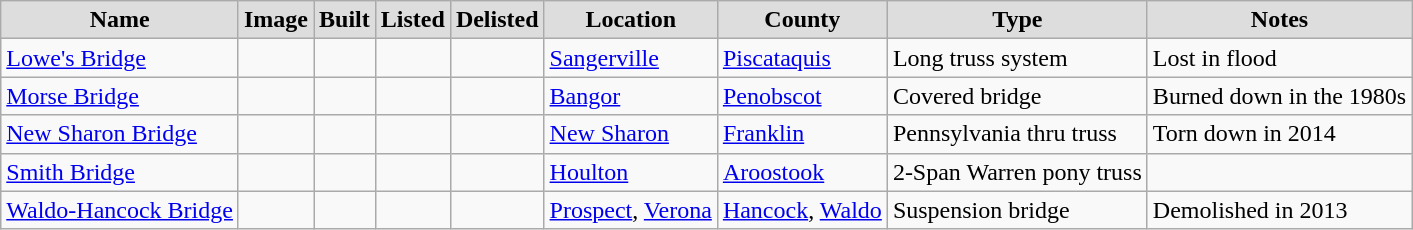<table class="wikitable sortable">
<tr>
<th style="background-color:#ddd">Name</th>
<th style="background-color:#ddd">Image</th>
<th style="background-color:#ddd">Built</th>
<th style="background-color:#ddd">Listed</th>
<th style="background-color:#ddd">Delisted</th>
<th style="background-color:#ddd">Location</th>
<th style="background-color:#ddd">County</th>
<th style="background-color:#ddd">Type</th>
<th style="background-color:#ddd">Notes</th>
</tr>
<tr>
<td><a href='#'>Lowe's Bridge</a></td>
<td></td>
<td></td>
<td></td>
<td></td>
<td><a href='#'>Sangerville</a></td>
<td><a href='#'>Piscataquis</a></td>
<td>Long truss system</td>
<td>Lost in flood</td>
</tr>
<tr>
<td><a href='#'>Morse Bridge</a></td>
<td></td>
<td></td>
<td></td>
<td></td>
<td><a href='#'>Bangor</a><br><small></small></td>
<td><a href='#'>Penobscot</a></td>
<td>Covered bridge</td>
<td>Burned down in the 1980s</td>
</tr>
<tr>
<td><a href='#'>New Sharon Bridge</a></td>
<td></td>
<td></td>
<td></td>
<td></td>
<td><a href='#'>New Sharon</a><br><small></small></td>
<td><a href='#'>Franklin</a></td>
<td>Pennsylvania thru truss</td>
<td>Torn down in 2014</td>
</tr>
<tr>
<td><a href='#'>Smith Bridge</a></td>
<td></td>
<td></td>
<td></td>
<td></td>
<td><a href='#'>Houlton</a><br><small></small></td>
<td><a href='#'>Aroostook</a></td>
<td>2-Span Warren pony truss</td>
<td></td>
</tr>
<tr>
<td><a href='#'>Waldo-Hancock Bridge</a></td>
<td></td>
<td></td>
<td></td>
<td></td>
<td><a href='#'>Prospect</a>, <a href='#'>Verona</a><br><small></small></td>
<td><a href='#'>Hancock</a>, <a href='#'>Waldo</a></td>
<td>Suspension bridge</td>
<td>Demolished in 2013</td>
</tr>
</table>
